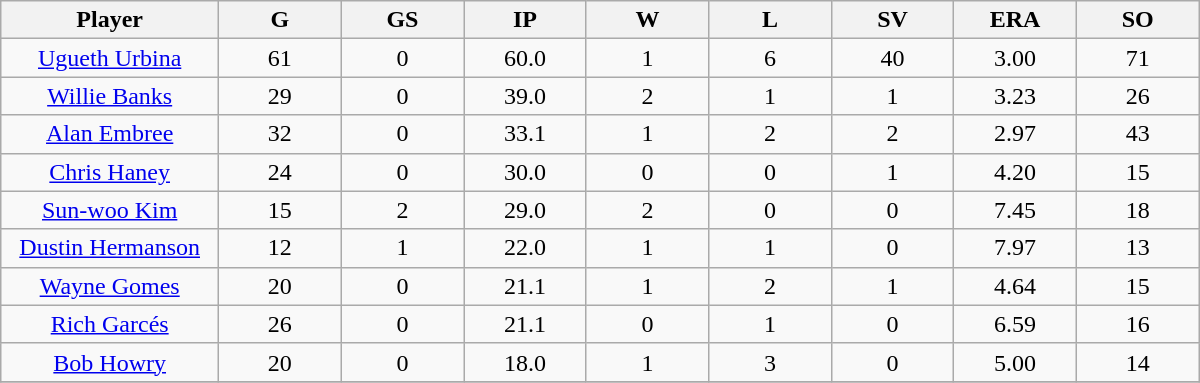<table class="wikitable sortable">
<tr>
<th bgcolor="#DDDDFF" width="16%">Player</th>
<th bgcolor="#DDDDFF" width="9%">G</th>
<th bgcolor="#DDDDFF" width="9%">GS</th>
<th bgcolor="#DDDDFF" width="9%">IP</th>
<th bgcolor="#DDDDFF" width="9%">W</th>
<th bgcolor="#DDDDFF" width="9%">L</th>
<th bgcolor="#DDDDFF" width="9%">SV</th>
<th bgcolor="#DDDDFF" width="9%">ERA</th>
<th bgcolor="#DDDDFF" width="9%">SO</th>
</tr>
<tr align="center">
<td><a href='#'>Ugueth Urbina</a></td>
<td>61</td>
<td>0</td>
<td>60.0</td>
<td>1</td>
<td>6</td>
<td>40</td>
<td>3.00</td>
<td>71</td>
</tr>
<tr align=center>
<td><a href='#'>Willie Banks</a></td>
<td>29</td>
<td>0</td>
<td>39.0</td>
<td>2</td>
<td>1</td>
<td>1</td>
<td>3.23</td>
<td>26</td>
</tr>
<tr align="center">
<td><a href='#'>Alan Embree</a></td>
<td>32</td>
<td>0</td>
<td>33.1</td>
<td>1</td>
<td>2</td>
<td>2</td>
<td>2.97</td>
<td>43</td>
</tr>
<tr align=center>
<td><a href='#'>Chris Haney</a></td>
<td>24</td>
<td>0</td>
<td>30.0</td>
<td>0</td>
<td>0</td>
<td>1</td>
<td>4.20</td>
<td>15</td>
</tr>
<tr align="center">
<td><a href='#'>Sun-woo Kim</a></td>
<td>15</td>
<td>2</td>
<td>29.0</td>
<td>2</td>
<td>0</td>
<td>0</td>
<td>7.45</td>
<td>18</td>
</tr>
<tr align="center">
<td><a href='#'>Dustin Hermanson</a></td>
<td>12</td>
<td>1</td>
<td>22.0</td>
<td>1</td>
<td>1</td>
<td>0</td>
<td>7.97</td>
<td>13</td>
</tr>
<tr align="center">
<td><a href='#'>Wayne Gomes</a></td>
<td>20</td>
<td>0</td>
<td>21.1</td>
<td>1</td>
<td>2</td>
<td>1</td>
<td>4.64</td>
<td>15</td>
</tr>
<tr align="center">
<td><a href='#'>Rich Garcés</a></td>
<td>26</td>
<td>0</td>
<td>21.1</td>
<td>0</td>
<td>1</td>
<td>0</td>
<td>6.59</td>
<td>16</td>
</tr>
<tr align="center">
<td><a href='#'>Bob Howry</a></td>
<td>20</td>
<td>0</td>
<td>18.0</td>
<td>1</td>
<td>3</td>
<td>0</td>
<td>5.00</td>
<td>14</td>
</tr>
<tr align="center">
</tr>
</table>
